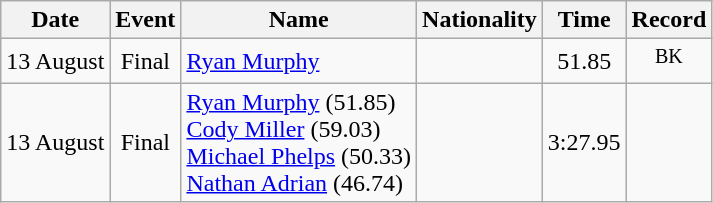<table class=wikitable style=text-align:center>
<tr>
<th>Date</th>
<th>Event</th>
<th>Name</th>
<th>Nationality</th>
<th>Time</th>
<th>Record</th>
</tr>
<tr>
<td>13 August</td>
<td>Final</td>
<td align=left><a href='#'>Ryan Murphy</a></td>
<td align=left></td>
<td>51.85</td>
<td><sup>BK</sup></td>
</tr>
<tr>
<td>13 August</td>
<td>Final</td>
<td align=left><a href='#'>Ryan Murphy</a> (51.85)<br><a href='#'>Cody Miller</a> (59.03)<br><a href='#'>Michael Phelps</a> (50.33)<br><a href='#'>Nathan Adrian</a> (46.74)</td>
<td align=left></td>
<td>3:27.95</td>
<td></td>
</tr>
</table>
